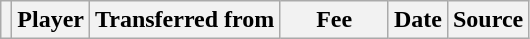<table class="wikitable plainrowheaders sortable">
<tr>
<th></th>
<th scope="col">Player</th>
<th>Transferred from</th>
<th style="width: 65px;">Fee</th>
<th scope="col">Date</th>
<th scope="col">Source</th>
</tr>
</table>
